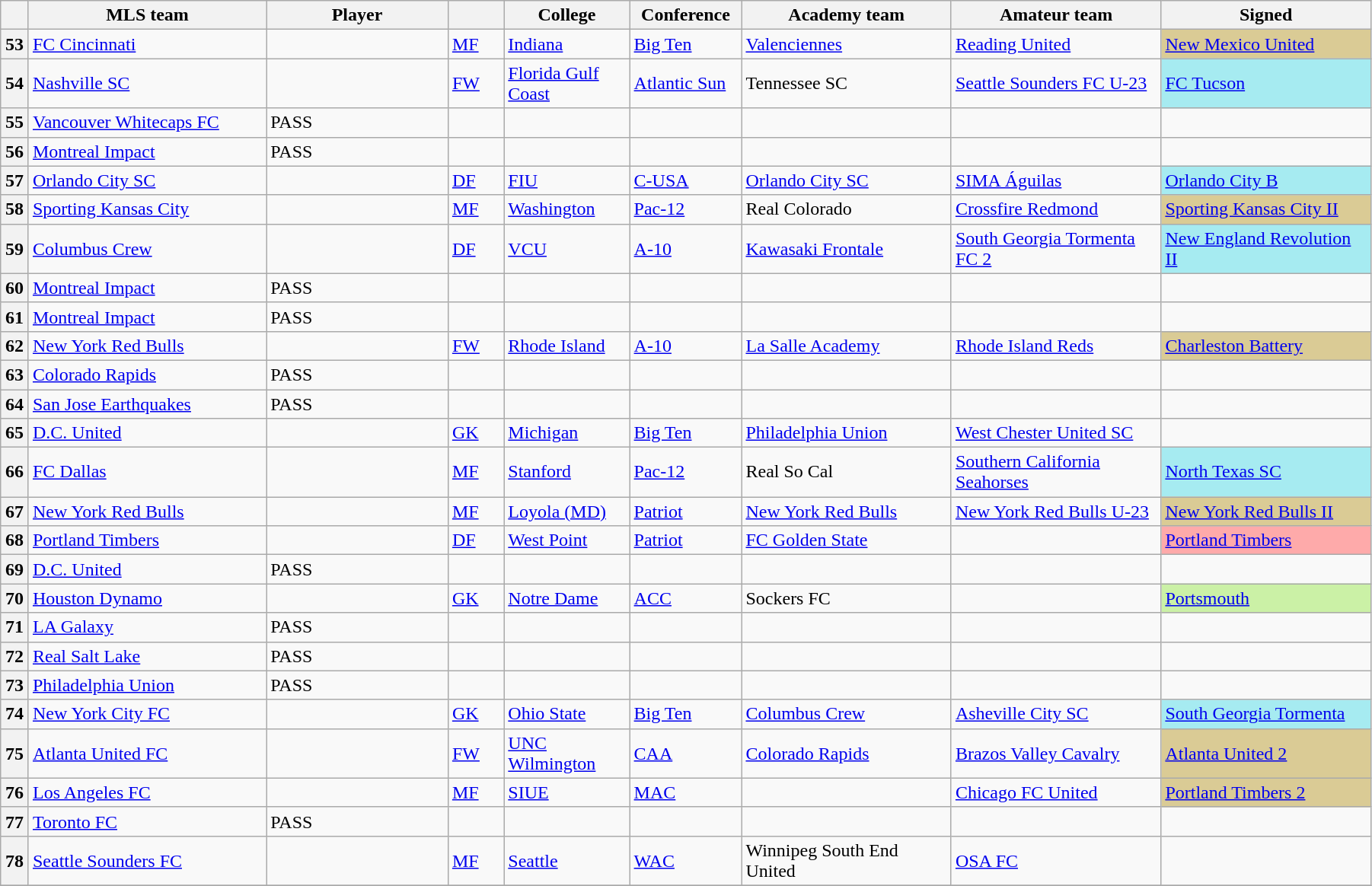<table class="wikitable sortable" style="width:95%">
<tr>
<th width=2%></th>
<th width=17%>MLS team</th>
<th width=13%>Player</th>
<th width=4%></th>
<th width="9%">College</th>
<th width=8%>Conference</th>
<th width="15%">Academy team</th>
<th width="15%">Amateur team</th>
<th width=15%>Signed</th>
</tr>
<tr>
<th>53</th>
<td><a href='#'>FC Cincinnati</a> </td>
<td> </td>
<td><a href='#'>MF</a></td>
<td><a href='#'>Indiana</a></td>
<td><a href='#'>Big Ten</a></td>
<td><a href='#'>Valenciennes</a></td>
<td><a href='#'>Reading United</a></td>
<td style="background:#DACB95;"> <a href='#'>New Mexico United</a></td>
</tr>
<tr>
<th>54</th>
<td><a href='#'>Nashville SC</a></td>
<td> </td>
<td><a href='#'>FW</a></td>
<td><a href='#'>Florida Gulf Coast</a></td>
<td><a href='#'>Atlantic Sun</a></td>
<td>Tennessee SC</td>
<td><a href='#'>Seattle Sounders FC U-23</a></td>
<td style="background:#A6EBF1;"> <a href='#'>FC Tucson</a></td>
</tr>
<tr>
<th>55</th>
<td><a href='#'>Vancouver Whitecaps FC</a> </td>
<td>PASS</td>
<td></td>
<td></td>
<td></td>
<td></td>
<td></td>
<td></td>
</tr>
<tr>
<th>56</th>
<td><a href='#'>Montreal Impact</a> </td>
<td>PASS</td>
<td></td>
<td></td>
<td></td>
<td></td>
<td></td>
<td></td>
</tr>
<tr>
<th>57</th>
<td><a href='#'>Orlando City SC</a></td>
<td> </td>
<td><a href='#'>DF</a></td>
<td><a href='#'>FIU</a></td>
<td><a href='#'>C-USA</a></td>
<td><a href='#'>Orlando City SC</a></td>
<td><a href='#'>SIMA Águilas</a></td>
<td style="background:#A6EBF1;"> <a href='#'>Orlando City B</a></td>
</tr>
<tr>
<th>58</th>
<td><a href='#'>Sporting Kansas City</a></td>
<td> </td>
<td><a href='#'>MF</a></td>
<td><a href='#'>Washington</a></td>
<td><a href='#'>Pac-12</a></td>
<td>Real Colorado</td>
<td><a href='#'>Crossfire Redmond</a></td>
<td style="background:#DACB95;"> <a href='#'>Sporting Kansas City II</a></td>
</tr>
<tr>
<th>59</th>
<td><a href='#'>Columbus Crew</a></td>
<td> </td>
<td><a href='#'>DF</a></td>
<td><a href='#'>VCU</a></td>
<td><a href='#'>A-10</a></td>
<td><a href='#'>Kawasaki Frontale</a></td>
<td><a href='#'>South Georgia Tormenta FC 2</a></td>
<td style="background:#A6EBF1;"> <a href='#'>New England Revolution II</a></td>
</tr>
<tr>
<th>60</th>
<td><a href='#'>Montreal Impact</a> </td>
<td>PASS</td>
<td></td>
<td></td>
<td></td>
<td></td>
<td></td>
<td></td>
</tr>
<tr>
<th>61</th>
<td><a href='#'>Montreal Impact</a></td>
<td>PASS</td>
<td></td>
<td></td>
<td></td>
<td></td>
<td></td>
<td></td>
</tr>
<tr>
<th>62</th>
<td><a href='#'>New York Red Bulls</a> </td>
<td> </td>
<td><a href='#'>FW</a></td>
<td><a href='#'>Rhode Island</a></td>
<td><a href='#'>A-10</a></td>
<td><a href='#'>La Salle Academy</a></td>
<td><a href='#'>Rhode Island Reds</a></td>
<td style="background:#DACB95;"> <a href='#'>Charleston Battery</a></td>
</tr>
<tr>
<th>63</th>
<td><a href='#'>Colorado Rapids</a></td>
<td>PASS</td>
<td></td>
<td></td>
<td></td>
<td></td>
<td></td>
<td></td>
</tr>
<tr>
<th>64</th>
<td><a href='#'>San Jose Earthquakes</a></td>
<td>PASS</td>
<td></td>
<td></td>
<td></td>
<td></td>
<td></td>
<td></td>
</tr>
<tr>
<th>65</th>
<td><a href='#'>D.C. United</a> </td>
<td> </td>
<td><a href='#'>GK</a></td>
<td><a href='#'>Michigan</a></td>
<td><a href='#'>Big Ten</a></td>
<td><a href='#'>Philadelphia Union</a></td>
<td><a href='#'>West Chester United SC</a></td>
<td></td>
</tr>
<tr>
<th>66</th>
<td><a href='#'>FC Dallas</a></td>
<td> </td>
<td><a href='#'>MF</a></td>
<td><a href='#'>Stanford</a></td>
<td><a href='#'>Pac-12</a></td>
<td>Real So Cal</td>
<td><a href='#'>Southern California Seahorses</a></td>
<td style="background:#A6EBF1;"> <a href='#'>North Texas SC</a></td>
</tr>
<tr>
<th>67</th>
<td><a href='#'>New York Red Bulls</a></td>
<td> </td>
<td><a href='#'>MF</a></td>
<td><a href='#'>Loyola (MD)</a></td>
<td><a href='#'>Patriot</a></td>
<td><a href='#'>New York Red Bulls</a></td>
<td><a href='#'>New York Red Bulls U-23</a></td>
<td style="background:#DACB95;"> <a href='#'>New York Red Bulls II</a></td>
</tr>
<tr>
<th>68</th>
<td><a href='#'>Portland Timbers</a></td>
<td> </td>
<td><a href='#'>DF</a></td>
<td><a href='#'>West Point</a></td>
<td><a href='#'>Patriot</a></td>
<td><a href='#'>FC Golden State</a></td>
<td></td>
<td style="background:#FEAAAA;"> <a href='#'>Portland Timbers</a></td>
</tr>
<tr>
<th>69</th>
<td><a href='#'>D.C. United</a></td>
<td>PASS</td>
<td></td>
<td></td>
<td></td>
<td></td>
<td></td>
<td></td>
</tr>
<tr>
<th>70</th>
<td><a href='#'>Houston Dynamo</a> </td>
<td> </td>
<td><a href='#'>GK</a></td>
<td><a href='#'>Notre Dame</a></td>
<td><a href='#'>ACC</a></td>
<td>Sockers FC</td>
<td></td>
<td style="background:#CBF1A6;"> <a href='#'>Portsmouth</a></td>
</tr>
<tr>
<th>71</th>
<td><a href='#'>LA Galaxy</a></td>
<td>PASS</td>
<td></td>
<td></td>
<td></td>
<td></td>
<td></td>
<td></td>
</tr>
<tr>
<th>72</th>
<td><a href='#'>Real Salt Lake</a></td>
<td>PASS</td>
<td></td>
<td></td>
<td></td>
<td></td>
<td></td>
<td></td>
</tr>
<tr>
<th>73</th>
<td><a href='#'>Philadelphia Union</a></td>
<td>PASS</td>
<td></td>
<td></td>
<td></td>
<td></td>
<td></td>
<td></td>
</tr>
<tr>
<th>74</th>
<td><a href='#'>New York City FC</a></td>
<td> </td>
<td><a href='#'>GK</a></td>
<td><a href='#'>Ohio State</a></td>
<td><a href='#'>Big Ten</a></td>
<td><a href='#'>Columbus Crew</a></td>
<td><a href='#'>Asheville City SC</a></td>
<td style="background:#A6EBF1;"> <a href='#'>South Georgia Tormenta</a></td>
</tr>
<tr>
<th>75</th>
<td><a href='#'>Atlanta United FC</a></td>
<td> </td>
<td><a href='#'>FW</a></td>
<td><a href='#'>UNC Wilmington</a></td>
<td><a href='#'>CAA</a></td>
<td><a href='#'>Colorado Rapids</a></td>
<td><a href='#'>Brazos Valley Cavalry</a></td>
<td style="background:#DACB95;"> <a href='#'>Atlanta United 2</a></td>
</tr>
<tr>
<th>76</th>
<td><a href='#'>Los Angeles FC</a></td>
<td> </td>
<td><a href='#'>MF</a></td>
<td><a href='#'>SIUE</a></td>
<td><a href='#'>MAC</a></td>
<td></td>
<td><a href='#'>Chicago FC United</a></td>
<td style="background:#DACB95;"> <a href='#'>Portland Timbers 2</a></td>
</tr>
<tr>
<th>77</th>
<td><a href='#'>Toronto FC</a></td>
<td>PASS</td>
<td></td>
<td></td>
<td></td>
<td></td>
<td></td>
<td></td>
</tr>
<tr>
<th>78</th>
<td><a href='#'>Seattle Sounders FC</a></td>
<td> </td>
<td><a href='#'>MF</a></td>
<td><a href='#'>Seattle</a></td>
<td><a href='#'>WAC</a></td>
<td>Winnipeg South End United</td>
<td><a href='#'>OSA FC</a></td>
<td></td>
</tr>
<tr>
</tr>
</table>
